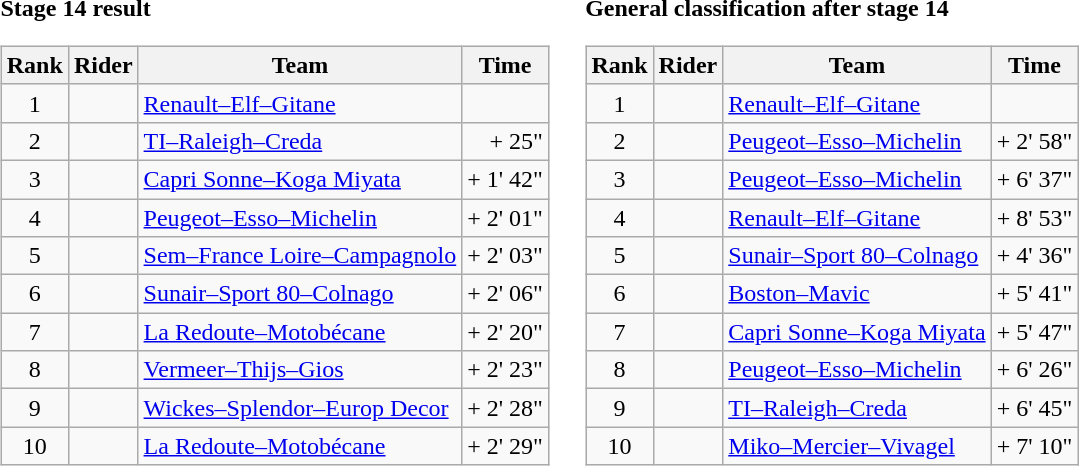<table>
<tr>
<td><strong>Stage 14 result</strong><br><table class="wikitable">
<tr>
<th scope="col">Rank</th>
<th scope="col">Rider</th>
<th scope="col">Team</th>
<th scope="col">Time</th>
</tr>
<tr>
<td style="text-align:center;">1</td>
<td></td>
<td><a href='#'>Renault–Elf–Gitane</a></td>
<td style="text-align:right;"></td>
</tr>
<tr>
<td style="text-align:center;">2</td>
<td></td>
<td><a href='#'>TI–Raleigh–Creda</a></td>
<td style="text-align:right;">+ 25"</td>
</tr>
<tr>
<td style="text-align:center;">3</td>
<td></td>
<td><a href='#'>Capri Sonne–Koga Miyata</a></td>
<td style="text-align:right;">+ 1' 42"</td>
</tr>
<tr>
<td style="text-align:center;">4</td>
<td></td>
<td><a href='#'>Peugeot–Esso–Michelin</a></td>
<td style="text-align:right;">+ 2' 01"</td>
</tr>
<tr>
<td style="text-align:center;">5</td>
<td></td>
<td><a href='#'>Sem–France Loire–Campagnolo</a></td>
<td style="text-align:right;">+ 2' 03"</td>
</tr>
<tr>
<td style="text-align:center;">6</td>
<td></td>
<td><a href='#'>Sunair–Sport 80–Colnago</a></td>
<td style="text-align:right;">+ 2' 06"</td>
</tr>
<tr>
<td style="text-align:center;">7</td>
<td></td>
<td><a href='#'>La Redoute–Motobécane</a></td>
<td style="text-align:right;">+ 2' 20"</td>
</tr>
<tr>
<td style="text-align:center;">8</td>
<td></td>
<td><a href='#'>Vermeer–Thijs–Gios</a></td>
<td style="text-align:right;">+ 2' 23"</td>
</tr>
<tr>
<td style="text-align:center;">9</td>
<td></td>
<td><a href='#'>Wickes–Splendor–Europ Decor</a></td>
<td style="text-align:right;">+ 2' 28"</td>
</tr>
<tr>
<td style="text-align:center;">10</td>
<td></td>
<td><a href='#'>La Redoute–Motobécane</a></td>
<td style="text-align:right;">+ 2' 29"</td>
</tr>
</table>
</td>
<td></td>
<td><strong>General classification after stage 14</strong><br><table class="wikitable">
<tr>
<th scope="col">Rank</th>
<th scope="col">Rider</th>
<th scope="col">Team</th>
<th scope="col">Time</th>
</tr>
<tr>
<td style="text-align:center;">1</td>
<td> </td>
<td><a href='#'>Renault–Elf–Gitane</a></td>
<td style="text-align:right;"></td>
</tr>
<tr>
<td style="text-align:center;">2</td>
<td></td>
<td><a href='#'>Peugeot–Esso–Michelin</a></td>
<td style="text-align:right;">+ 2' 58"</td>
</tr>
<tr>
<td style="text-align:center;">3</td>
<td></td>
<td><a href='#'>Peugeot–Esso–Michelin</a></td>
<td style="text-align:right;">+ 6' 37"</td>
</tr>
<tr>
<td style="text-align:center;">4</td>
<td></td>
<td><a href='#'>Renault–Elf–Gitane</a></td>
<td style="text-align:right;">+ 8' 53"</td>
</tr>
<tr>
<td style="text-align:center;">5</td>
<td></td>
<td><a href='#'>Sunair–Sport 80–Colnago</a></td>
<td style="text-align:right;">+ 4' 36"</td>
</tr>
<tr>
<td style="text-align:center;">6</td>
<td></td>
<td><a href='#'>Boston–Mavic</a></td>
<td style="text-align:right;">+ 5' 41"</td>
</tr>
<tr>
<td style="text-align:center;">7</td>
<td></td>
<td><a href='#'>Capri Sonne–Koga Miyata</a></td>
<td style="text-align:right;">+ 5' 47"</td>
</tr>
<tr>
<td style="text-align:center;">8</td>
<td></td>
<td><a href='#'>Peugeot–Esso–Michelin</a></td>
<td style="text-align:right;">+ 6' 26"</td>
</tr>
<tr>
<td style="text-align:center;">9</td>
<td></td>
<td><a href='#'>TI–Raleigh–Creda</a></td>
<td style="text-align:right;">+ 6' 45"</td>
</tr>
<tr>
<td style="text-align:center;">10</td>
<td></td>
<td><a href='#'>Miko–Mercier–Vivagel</a></td>
<td style="text-align:right;">+ 7' 10"</td>
</tr>
</table>
</td>
</tr>
</table>
